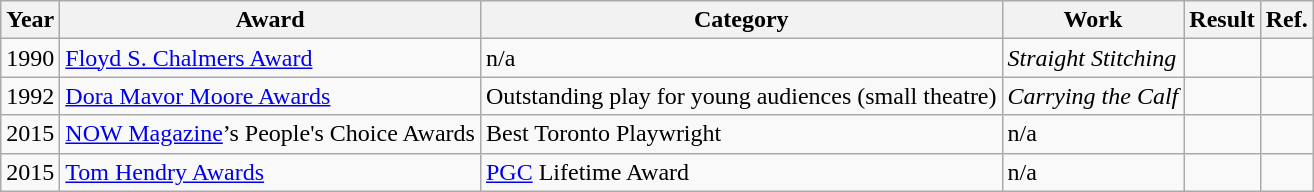<table class="wikitable">
<tr>
<th>Year</th>
<th>Award</th>
<th>Category</th>
<th>Work</th>
<th>Result</th>
<th>Ref.</th>
</tr>
<tr>
<td>1990</td>
<td><a href='#'>Floyd S. Chalmers Award</a></td>
<td>n/a</td>
<td><em>Straight Stitching</em></td>
<td></td>
<td></td>
</tr>
<tr>
<td>1992</td>
<td><a href='#'>Dora Mavor Moore Awards</a></td>
<td>Outstanding play for young audiences (small theatre)</td>
<td><em>Carrying the Calf</em></td>
<td></td>
<td></td>
</tr>
<tr>
<td>2015</td>
<td><a href='#'>NOW Magazine</a>’s People's Choice Awards</td>
<td>Best Toronto Playwright</td>
<td>n/a</td>
<td></td>
<td></td>
</tr>
<tr>
<td>2015</td>
<td><a href='#'>Tom Hendry Awards</a></td>
<td><a href='#'>PGC</a> Lifetime Award</td>
<td>n/a</td>
<td></td>
<td></td>
</tr>
</table>
